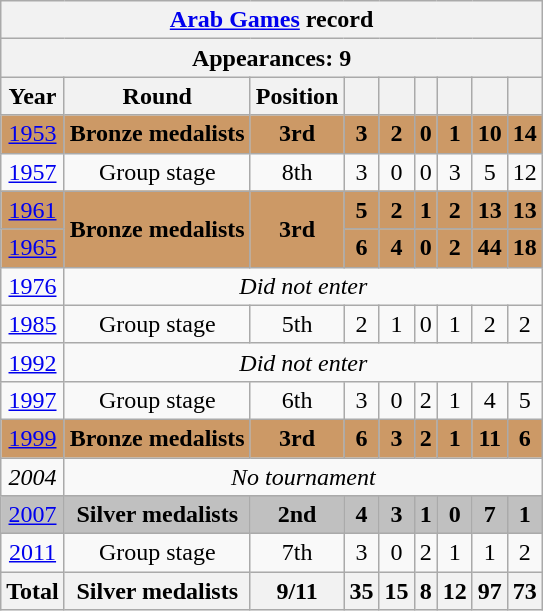<table class="wikitable" style="text-align: center;">
<tr>
<th colspan=9><a href='#'>Arab Games</a> record</th>
</tr>
<tr>
<th colspan=9>Appearances: 9</th>
</tr>
<tr>
<th>Year</th>
<th>Round</th>
<th>Position</th>
<th></th>
<th></th>
<th></th>
<th></th>
<th></th>
<th></th>
</tr>
<tr style="background:#c96;">
<td> <a href='#'>1953</a></td>
<td><strong>Bronze medalists</strong></td>
<td><strong>3rd</strong></td>
<td><strong>3</strong></td>
<td><strong>2</strong></td>
<td><strong>0</strong></td>
<td><strong>1</strong></td>
<td><strong>10</strong></td>
<td><strong>14</strong></td>
</tr>
<tr>
<td> <a href='#'>1957</a></td>
<td>Group stage</td>
<td>8th</td>
<td>3</td>
<td>0</td>
<td>0</td>
<td>3</td>
<td>5</td>
<td>12</td>
</tr>
<tr style="background:#c96;">
<td> <a href='#'>1961</a></td>
<td rowspan=2><strong>Bronze medalists</strong></td>
<td rowspan=2><strong>3rd</strong></td>
<td><strong>5</strong></td>
<td><strong>2</strong></td>
<td><strong>1</strong></td>
<td><strong>2</strong></td>
<td><strong>13</strong></td>
<td><strong>13</strong></td>
</tr>
<tr style="background:#c96;">
<td> <a href='#'>1965</a></td>
<td><strong>6</strong></td>
<td><strong>4</strong></td>
<td><strong>0</strong></td>
<td><strong>2</strong></td>
<td><strong>44</strong></td>
<td><strong>18</strong></td>
</tr>
<tr>
<td> <a href='#'>1976</a></td>
<td colspan=8><em>Did not enter</em></td>
</tr>
<tr>
<td> <a href='#'>1985</a></td>
<td>Group stage</td>
<td>5th</td>
<td>2</td>
<td>1</td>
<td>0</td>
<td>1</td>
<td>2</td>
<td>2</td>
</tr>
<tr>
<td> <a href='#'>1992</a></td>
<td colspan=8><em>Did not enter</em></td>
</tr>
<tr>
<td> <a href='#'>1997</a></td>
<td>Group stage</td>
<td>6th</td>
<td>3</td>
<td>0</td>
<td>2</td>
<td>1</td>
<td>4</td>
<td>5</td>
</tr>
<tr style="background:#c96;">
<td> <a href='#'>1999</a></td>
<td><strong>Bronze medalists</strong></td>
<td><strong>3rd</strong></td>
<td><strong>6</strong></td>
<td><strong>3</strong></td>
<td><strong>2</strong></td>
<td><strong>1</strong></td>
<td><strong>11</strong></td>
<td><strong>6</strong></td>
</tr>
<tr>
<td> <em>2004</em></td>
<td colspan=8><em>No tournament</em></td>
</tr>
<tr style="background:silver;">
<td> <a href='#'>2007</a></td>
<td><strong>Silver medalists</strong></td>
<td><strong>2nd</strong></td>
<td><strong>4</strong></td>
<td><strong>3</strong></td>
<td><strong>1</strong></td>
<td><strong>0</strong></td>
<td><strong>7</strong></td>
<td><strong>1</strong></td>
</tr>
<tr>
<td> <a href='#'>2011</a></td>
<td>Group stage</td>
<td>7th</td>
<td>3</td>
<td>0</td>
<td>2</td>
<td>1</td>
<td>1</td>
<td>2</td>
</tr>
<tr>
<th>Total</th>
<th>Silver medalists</th>
<th>9/11</th>
<th>35</th>
<th>15</th>
<th>8</th>
<th>12</th>
<th>97</th>
<th>73</th>
</tr>
</table>
